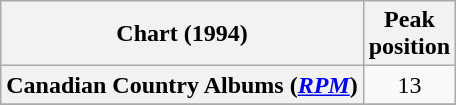<table class="wikitable sortable plainrowheaders" style="text-align:center">
<tr>
<th scope="col">Chart (1994)</th>
<th scope="col">Peak<br>position</th>
</tr>
<tr>
<th scope="row">Canadian Country Albums (<em><a href='#'>RPM</a></em>)</th>
<td>13</td>
</tr>
<tr>
</tr>
<tr>
</tr>
</table>
